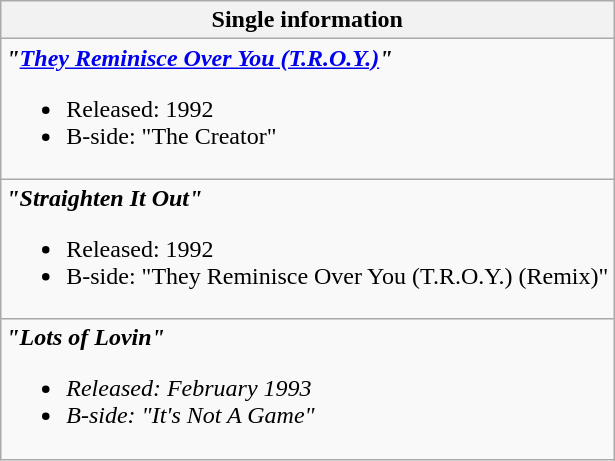<table class="wikitable">
<tr>
<th>Single information</th>
</tr>
<tr>
<td><strong><em>"<a href='#'>They Reminisce Over You (T.R.O.Y.)</a>"</em></strong><br><ul><li>Released: 1992</li><li>B-side: "The Creator"</li></ul></td>
</tr>
<tr>
<td><strong><em>"Straighten It Out"</em></strong><br><ul><li>Released: 1992</li><li>B-side: "They Reminisce Over You (T.R.O.Y.) (Remix)"</li></ul></td>
</tr>
<tr>
<td><strong><em>"Lots of Lovin<em>"</em></strong><br><ul><li>Released: February 1993</li><li>B-side: "It's Not A Game"</li></ul></td>
</tr>
</table>
